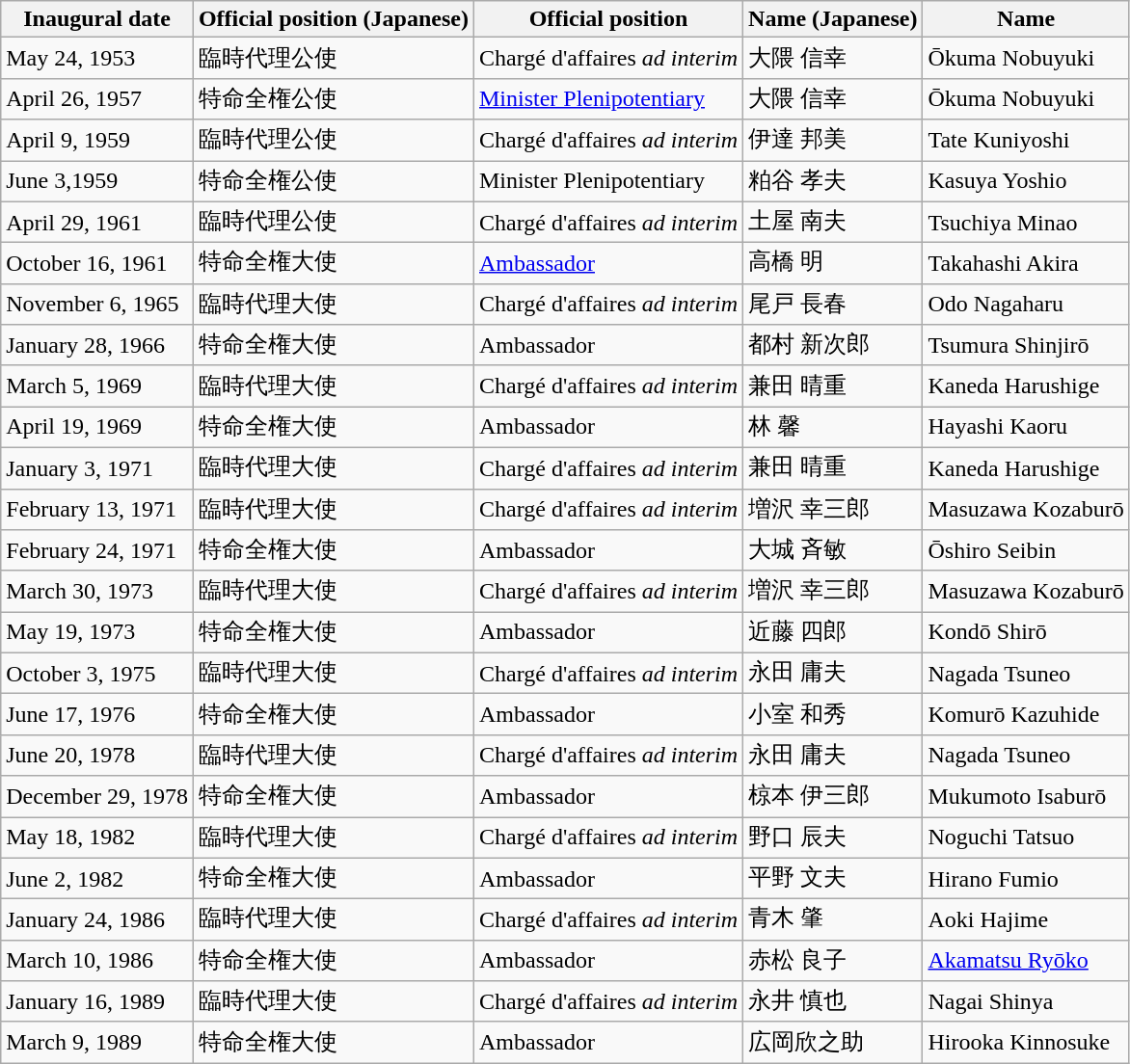<table class="wikitable">
<tr>
<th>Inaugural date</th>
<th>Official position (Japanese)</th>
<th>Official position</th>
<th>Name (Japanese)</th>
<th>Name</th>
</tr>
<tr>
<td>May 24, 1953</td>
<td>臨時代理公使</td>
<td>Chargé d'affaires <em>ad interim</em></td>
<td>大隈 信幸</td>
<td>Ōkuma Nobuyuki</td>
</tr>
<tr>
<td>April 26, 1957</td>
<td>特命全権公使</td>
<td><a href='#'>Minister Plenipotentiary</a></td>
<td>大隈 信幸</td>
<td>Ōkuma Nobuyuki</td>
</tr>
<tr>
<td>April 9, 1959</td>
<td>臨時代理公使</td>
<td>Chargé d'affaires <em>ad interim</em></td>
<td>伊達 邦美</td>
<td>Tate Kuniyoshi</td>
</tr>
<tr>
<td>June 3,1959</td>
<td>特命全権公使</td>
<td>Minister Plenipotentiary</td>
<td>粕谷 孝夫</td>
<td>Kasuya Yoshio</td>
</tr>
<tr>
<td>April 29, 1961</td>
<td>臨時代理公使</td>
<td>Chargé d'affaires <em>ad interim</em></td>
<td>土屋 南夫</td>
<td>Tsuchiya Minao</td>
</tr>
<tr>
<td>October 16, 1961</td>
<td>特命全権大使</td>
<td><a href='#'>Ambassador</a></td>
<td>高橋 明</td>
<td>Takahashi Akira</td>
</tr>
<tr>
<td>November 6, 1965</td>
<td>臨時代理大使</td>
<td>Chargé d'affaires <em>ad interim</em></td>
<td>尾戸 長春</td>
<td>Odo Nagaharu</td>
</tr>
<tr>
<td>January 28, 1966</td>
<td>特命全権大使</td>
<td>Ambassador</td>
<td>都村 新次郎</td>
<td>Tsumura Shinjirō</td>
</tr>
<tr>
<td>March 5, 1969</td>
<td>臨時代理大使</td>
<td>Chargé d'affaires <em>ad interim</em></td>
<td>兼田 晴重</td>
<td>Kaneda Harushige</td>
</tr>
<tr>
<td>April 19, 1969</td>
<td>特命全権大使</td>
<td>Ambassador</td>
<td>林 馨</td>
<td>Hayashi Kaoru</td>
</tr>
<tr>
<td>January 3, 1971</td>
<td>臨時代理大使</td>
<td>Chargé d'affaires <em>ad interim</em></td>
<td>兼田 晴重</td>
<td>Kaneda Harushige</td>
</tr>
<tr>
<td>February 13, 1971</td>
<td>臨時代理大使</td>
<td>Chargé d'affaires <em>ad interim</em></td>
<td>増沢 幸三郎</td>
<td>Masuzawa Kozaburō</td>
</tr>
<tr>
<td>February 24, 1971</td>
<td>特命全権大使</td>
<td>Ambassador</td>
<td>大城 斉敏</td>
<td>Ōshiro Seibin</td>
</tr>
<tr>
<td>March 30, 1973</td>
<td>臨時代理大使</td>
<td>Chargé d'affaires <em>ad interim</em></td>
<td>増沢 幸三郎</td>
<td>Masuzawa Kozaburō</td>
</tr>
<tr>
<td>May 19, 1973</td>
<td>特命全権大使</td>
<td>Ambassador</td>
<td>近藤 四郎</td>
<td>Kondō Shirō</td>
</tr>
<tr>
<td>October 3, 1975</td>
<td>臨時代理大使</td>
<td>Chargé d'affaires <em>ad interim</em></td>
<td>永田 庸夫</td>
<td>Nagada Tsuneo</td>
</tr>
<tr>
<td>June 17, 1976</td>
<td>特命全権大使</td>
<td>Ambassador</td>
<td>小室 和秀</td>
<td>Komurō Kazuhide</td>
</tr>
<tr>
<td>June 20, 1978</td>
<td>臨時代理大使</td>
<td>Chargé d'affaires <em>ad interim</em></td>
<td>永田 庸夫</td>
<td>Nagada Tsuneo</td>
</tr>
<tr>
<td>December 29, 1978</td>
<td>特命全権大使</td>
<td>Ambassador</td>
<td>椋本 伊三郎</td>
<td>Mukumoto Isaburō</td>
</tr>
<tr>
<td>May 18, 1982</td>
<td>臨時代理大使</td>
<td>Chargé d'affaires <em>ad interim</em></td>
<td>野口 辰夫</td>
<td>Noguchi Tatsuo</td>
</tr>
<tr>
<td>June 2, 1982</td>
<td>特命全権大使</td>
<td>Ambassador</td>
<td>平野 文夫</td>
<td>Hirano Fumio</td>
</tr>
<tr>
<td>January 24, 1986</td>
<td>臨時代理大使</td>
<td>Chargé d'affaires <em>ad interim</em></td>
<td>青木 肇</td>
<td>Aoki Hajime</td>
</tr>
<tr>
<td>March 10, 1986</td>
<td>特命全権大使</td>
<td>Ambassador</td>
<td>赤松 良子</td>
<td><a href='#'>Akamatsu Ryōko</a></td>
</tr>
<tr>
<td>January 16, 1989</td>
<td>臨時代理大使</td>
<td>Chargé d'affaires <em>ad interim</em></td>
<td>永井 慎也</td>
<td>Nagai Shinya</td>
</tr>
<tr>
<td>March 9, 1989</td>
<td>特命全権大使</td>
<td>Ambassador</td>
<td>広岡欣之助</td>
<td>Hirooka Kinnosuke</td>
</tr>
</table>
